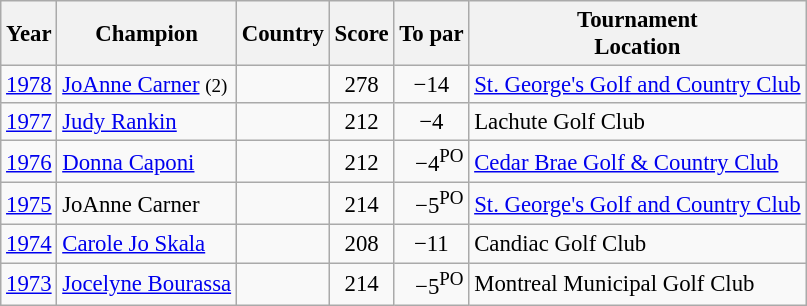<table class="wikitable" style="font-size:95%">
<tr>
<th>Year</th>
<th>Champion</th>
<th>Country</th>
<th>Score</th>
<th>To par</th>
<th>Tournament<br>Location</th>
</tr>
<tr>
<td><a href='#'>1978</a></td>
<td><a href='#'>JoAnne Carner</a> <small>(2)</small></td>
<td></td>
<td align=center>278</td>
<td align=center>−14</td>
<td><a href='#'>St. George's Golf and Country Club</a></td>
</tr>
<tr>
<td><a href='#'>1977</a></td>
<td><a href='#'>Judy Rankin</a></td>
<td></td>
<td align=center>212</td>
<td align=center>−4</td>
<td>Lachute Golf Club</td>
</tr>
<tr>
<td><a href='#'>1976</a></td>
<td><a href='#'>Donna Caponi</a></td>
<td></td>
<td align=center>212</td>
<td align=right>−4<sup>PO</sup></td>
<td><a href='#'>Cedar Brae Golf & Country Club</a></td>
</tr>
<tr>
<td><a href='#'>1975</a></td>
<td>JoAnne Carner</td>
<td></td>
<td align=center>214</td>
<td align=right>−5<sup>PO</sup></td>
<td><a href='#'>St. George's Golf and Country Club</a></td>
</tr>
<tr>
<td><a href='#'>1974</a></td>
<td><a href='#'>Carole Jo Skala</a></td>
<td></td>
<td align=center>208</td>
<td align=center>−11</td>
<td>Candiac Golf Club</td>
</tr>
<tr>
<td><a href='#'>1973</a></td>
<td><a href='#'>Jocelyne Bourassa</a></td>
<td></td>
<td align=center>214</td>
<td align=right>−5<sup>PO</sup></td>
<td>Montreal Municipal Golf Club</td>
</tr>
</table>
